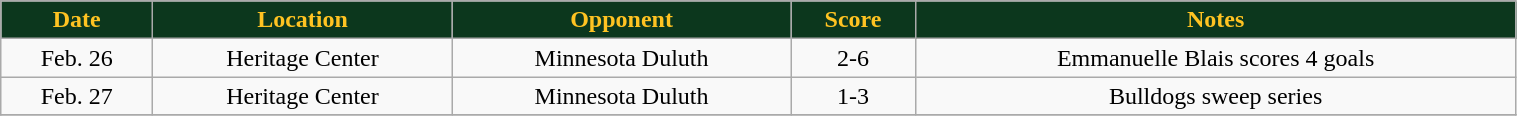<table class="wikitable" width="80%">
<tr align="center"  style="background:#0C371D;color:#ffc322;">
<td><strong>Date</strong></td>
<td><strong>Location</strong></td>
<td><strong>Opponent</strong></td>
<td><strong>Score</strong></td>
<td><strong>Notes</strong></td>
</tr>
<tr align="center" bgcolor="">
<td>Feb. 26</td>
<td>Heritage Center</td>
<td>Minnesota Duluth</td>
<td>2-6</td>
<td>Emmanuelle Blais scores 4 goals</td>
</tr>
<tr align="center" bgcolor="">
<td>Feb. 27</td>
<td>Heritage Center</td>
<td>Minnesota Duluth</td>
<td>1-3</td>
<td>Bulldogs sweep series</td>
</tr>
<tr align="center" bgcolor="">
</tr>
</table>
